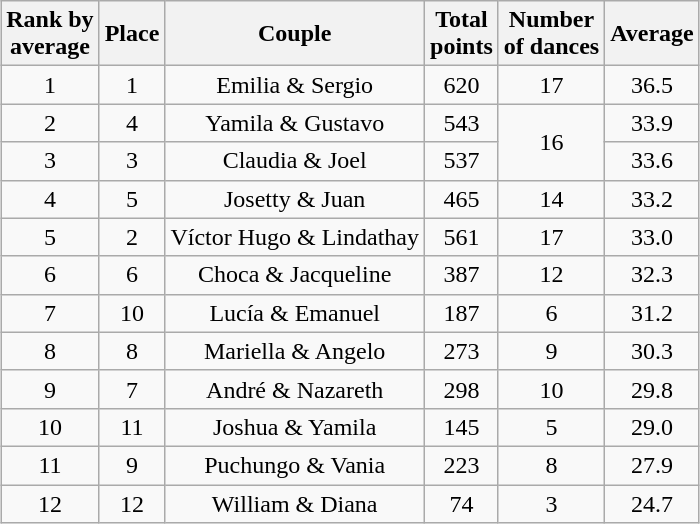<table class="wikitable sortable" style="margin:auto; text-align:center;">
<tr>
<th>Rank by<br>average</th>
<th>Place</th>
<th>Couple</th>
<th>Total<br>points</th>
<th>Number<br>of dances</th>
<th>Average</th>
</tr>
<tr>
<td>1</td>
<td>1</td>
<td>Emilia & Sergio</td>
<td>620</td>
<td>17</td>
<td>36.5</td>
</tr>
<tr>
<td>2</td>
<td>4</td>
<td>Yamila & Gustavo</td>
<td>543</td>
<td rowspan=2>16</td>
<td>33.9</td>
</tr>
<tr>
<td>3</td>
<td>3</td>
<td>Claudia & Joel</td>
<td>537</td>
<td>33.6</td>
</tr>
<tr>
<td>4</td>
<td>5</td>
<td>Josetty & Juan</td>
<td>465</td>
<td>14</td>
<td>33.2</td>
</tr>
<tr>
<td>5</td>
<td>2</td>
<td>Víctor Hugo & Lindathay</td>
<td>561</td>
<td>17</td>
<td>33.0</td>
</tr>
<tr>
<td>6</td>
<td>6</td>
<td>Choca & Jacqueline</td>
<td>387</td>
<td>12</td>
<td>32.3</td>
</tr>
<tr>
<td>7</td>
<td>10</td>
<td>Lucía & Emanuel</td>
<td>187</td>
<td>6</td>
<td>31.2</td>
</tr>
<tr>
<td>8</td>
<td>8</td>
<td>Mariella & Angelo</td>
<td>273</td>
<td>9</td>
<td>30.3</td>
</tr>
<tr>
<td>9</td>
<td>7</td>
<td>André & Nazareth</td>
<td>298</td>
<td>10</td>
<td>29.8</td>
</tr>
<tr>
<td>10</td>
<td>11</td>
<td>Joshua & Yamila</td>
<td>145</td>
<td>5</td>
<td>29.0</td>
</tr>
<tr>
<td>11</td>
<td>9</td>
<td>Puchungo & Vania</td>
<td>223</td>
<td>8</td>
<td>27.9</td>
</tr>
<tr>
<td>12</td>
<td>12</td>
<td>William & Diana</td>
<td>74</td>
<td>3</td>
<td>24.7</td>
</tr>
</table>
